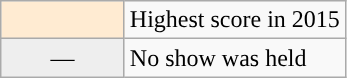<table class="wikitable sortable">
<tr>
<td width="75px" style='background: #ffebd2;" align="center"'></td>
<td>Highest score in 2015</td>
</tr>
<tr>
<td width="75px" style="background:#eee;" align="center">—</td>
<td>No show was held</td>
</tr>
</table>
